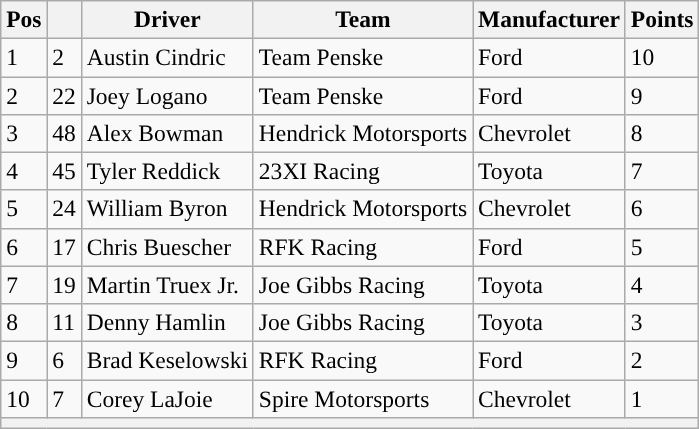<table class="wikitable" style="font-size:98%">
<tr>
<th>Pos</th>
<th></th>
<th>Driver</th>
<th>Team</th>
<th>Manufacturer</th>
<th>Points</th>
</tr>
<tr>
<td>1</td>
<td>2</td>
<td>Austin Cindric</td>
<td>Team Penske</td>
<td>Ford</td>
<td>10</td>
</tr>
<tr>
<td>2</td>
<td>22</td>
<td>Joey Logano</td>
<td>Team Penske</td>
<td>Ford</td>
<td>9</td>
</tr>
<tr>
<td>3</td>
<td>48</td>
<td>Alex Bowman</td>
<td>Hendrick Motorsports</td>
<td>Chevrolet</td>
<td>8</td>
</tr>
<tr>
<td>4</td>
<td>45</td>
<td>Tyler Reddick</td>
<td>23XI Racing</td>
<td>Toyota</td>
<td>7</td>
</tr>
<tr>
<td>5</td>
<td>24</td>
<td>William Byron</td>
<td>Hendrick Motorsports</td>
<td>Chevrolet</td>
<td>6</td>
</tr>
<tr>
<td>6</td>
<td>17</td>
<td>Chris Buescher</td>
<td>RFK Racing</td>
<td>Ford</td>
<td>5</td>
</tr>
<tr>
<td>7</td>
<td>19</td>
<td>Martin Truex Jr.</td>
<td>Joe Gibbs Racing</td>
<td>Toyota</td>
<td>4</td>
</tr>
<tr>
<td>8</td>
<td>11</td>
<td>Denny Hamlin</td>
<td>Joe Gibbs Racing</td>
<td>Toyota</td>
<td>3</td>
</tr>
<tr>
<td>9</td>
<td>6</td>
<td>Brad Keselowski</td>
<td>RFK Racing</td>
<td>Ford</td>
<td>2</td>
</tr>
<tr>
<td>10</td>
<td>7</td>
<td>Corey LaJoie</td>
<td>Spire Motorsports</td>
<td>Chevrolet</td>
<td>1</td>
</tr>
<tr>
<th colspan="6"></th>
</tr>
</table>
